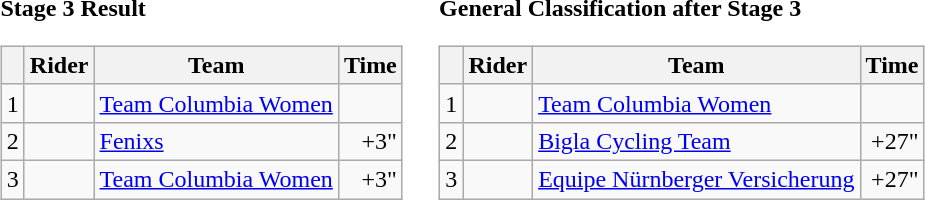<table>
<tr>
<td><strong>Stage 3 Result</strong><br><table class=wikitable>
<tr>
<th></th>
<th>Rider</th>
<th>Team</th>
<th>Time</th>
</tr>
<tr>
<td>1</td>
<td></td>
<td><a href='#'>Team Columbia Women</a></td>
<td align=right></td>
</tr>
<tr>
<td>2</td>
<td></td>
<td><a href='#'>Fenixs</a></td>
<td align=right>+3"</td>
</tr>
<tr>
<td>3</td>
<td></td>
<td><a href='#'>Team Columbia Women</a></td>
<td align=right>+3"</td>
</tr>
</table>
</td>
<td></td>
<td><strong>General Classification after Stage 3</strong><br><table class="wikitable">
<tr>
<th></th>
<th>Rider</th>
<th>Team</th>
<th>Time</th>
</tr>
<tr>
<td>1</td>
<td></td>
<td><a href='#'>Team Columbia Women</a></td>
<td align=right></td>
</tr>
<tr>
<td>2</td>
<td></td>
<td><a href='#'>Bigla Cycling Team</a></td>
<td align=right>+27"</td>
</tr>
<tr>
<td>3</td>
<td></td>
<td><a href='#'>Equipe Nürnberger Versicherung</a></td>
<td align=right>+27"</td>
</tr>
</table>
</td>
</tr>
</table>
